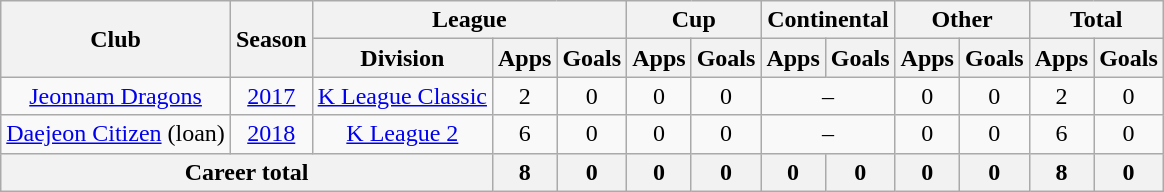<table class="wikitable" style="text-align: center">
<tr>
<th rowspan="2">Club</th>
<th rowspan="2">Season</th>
<th colspan="3">League</th>
<th colspan="2">Cup</th>
<th colspan="2">Continental</th>
<th colspan="2">Other</th>
<th colspan="2">Total</th>
</tr>
<tr>
<th>Division</th>
<th>Apps</th>
<th>Goals</th>
<th>Apps</th>
<th>Goals</th>
<th>Apps</th>
<th>Goals</th>
<th>Apps</th>
<th>Goals</th>
<th>Apps</th>
<th>Goals</th>
</tr>
<tr>
<td><a href='#'>Jeonnam Dragons</a></td>
<td><a href='#'>2017</a></td>
<td><a href='#'>K League Classic</a></td>
<td>2</td>
<td>0</td>
<td>0</td>
<td>0</td>
<td colspan="2">–</td>
<td>0</td>
<td>0</td>
<td>2</td>
<td>0</td>
</tr>
<tr>
<td><a href='#'>Daejeon Citizen</a> (loan)</td>
<td><a href='#'>2018</a></td>
<td><a href='#'>K League 2</a></td>
<td>6</td>
<td>0</td>
<td>0</td>
<td>0</td>
<td colspan="2">–</td>
<td>0</td>
<td>0</td>
<td>6</td>
<td>0</td>
</tr>
<tr>
<th colspan=3>Career total</th>
<th>8</th>
<th>0</th>
<th>0</th>
<th>0</th>
<th>0</th>
<th>0</th>
<th>0</th>
<th>0</th>
<th>8</th>
<th>0</th>
</tr>
</table>
